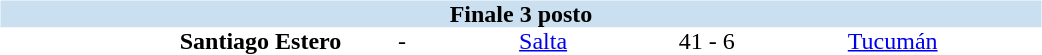<table table width=700>
<tr>
<td width=700 valign="top"><br><table border=0 cellspacing=0 cellpadding=0 style="font-size: 100%; border-collapse: collapse;" width=100%>
<tr bgcolor="#CADFF0">
<td style="font-size:100%"; align="center" colspan="6"><strong>Finale 3 posto</strong></td>
</tr>
<tr align=center bgcolor=#FFFFFF>
<td width=90></td>
<td width=170><strong>Santiago Estero</strong></td>
<td width=20>-</td>
<td width=170><a href='#'>Salta</a></td>
<td width=50>41 - 6</td>
<td width=200><a href='#'>Tucumán</a></td>
</tr>
</table>
</td>
</tr>
</table>
